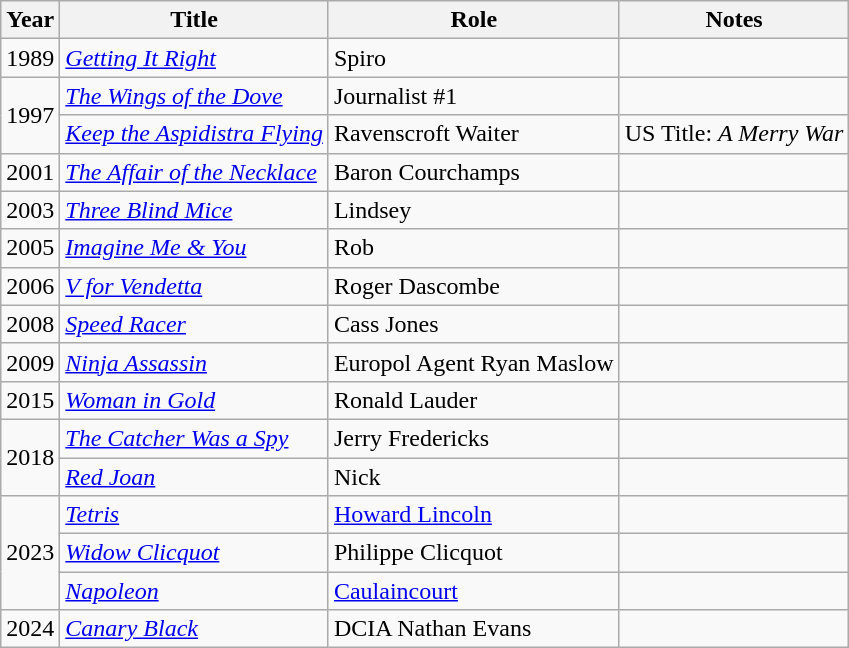<table class="wikitable sortable">
<tr>
<th>Year</th>
<th>Title</th>
<th>Role</th>
<th>Notes</th>
</tr>
<tr>
<td>1989</td>
<td><em><a href='#'>Getting It Right</a></em></td>
<td>Spiro</td>
<td></td>
</tr>
<tr>
<td rowspan="2">1997</td>
<td><em><a href='#'>The Wings of the Dove</a></em></td>
<td>Journalist #1</td>
<td></td>
</tr>
<tr>
<td><em><a href='#'>Keep the Aspidistra Flying</a></em></td>
<td>Ravenscroft Waiter</td>
<td>US Title: <em>A Merry War</em></td>
</tr>
<tr>
<td>2001</td>
<td><em><a href='#'>The Affair of the Necklace</a></em></td>
<td>Baron Courchamps</td>
<td></td>
</tr>
<tr>
<td>2003</td>
<td><em><a href='#'>Three Blind Mice</a></em></td>
<td>Lindsey</td>
<td></td>
</tr>
<tr>
<td>2005</td>
<td><em><a href='#'>Imagine Me & You</a></em></td>
<td>Rob</td>
<td></td>
</tr>
<tr>
<td>2006</td>
<td><em><a href='#'>V for Vendetta</a></em></td>
<td>Roger Dascombe</td>
<td></td>
</tr>
<tr>
<td>2008</td>
<td><em><a href='#'>Speed Racer</a></em></td>
<td>Cass Jones</td>
<td></td>
</tr>
<tr>
<td>2009</td>
<td><em><a href='#'>Ninja Assassin</a></em></td>
<td>Europol Agent Ryan Maslow</td>
<td></td>
</tr>
<tr>
<td>2015</td>
<td><em><a href='#'>Woman in Gold</a></em></td>
<td>Ronald Lauder</td>
<td></td>
</tr>
<tr>
<td rowspan="2">2018</td>
<td><em><a href='#'>The Catcher Was a Spy</a></em></td>
<td>Jerry Fredericks</td>
<td></td>
</tr>
<tr>
<td><em><a href='#'>Red Joan</a></em></td>
<td>Nick</td>
<td></td>
</tr>
<tr>
<td rowspan="3">2023</td>
<td><em><a href='#'>Tetris</a></em></td>
<td><a href='#'>Howard Lincoln</a></td>
<td></td>
</tr>
<tr>
<td><em><a href='#'>Widow Clicquot</a></em></td>
<td>Philippe Clicquot</td>
<td></td>
</tr>
<tr>
<td><em><a href='#'>Napoleon</a></em></td>
<td><a href='#'>Caulaincourt</a></td>
<td></td>
</tr>
<tr>
<td>2024</td>
<td><em><a href='#'>Canary Black</a></em></td>
<td>DCIA Nathan Evans</td>
<td></td>
</tr>
</table>
